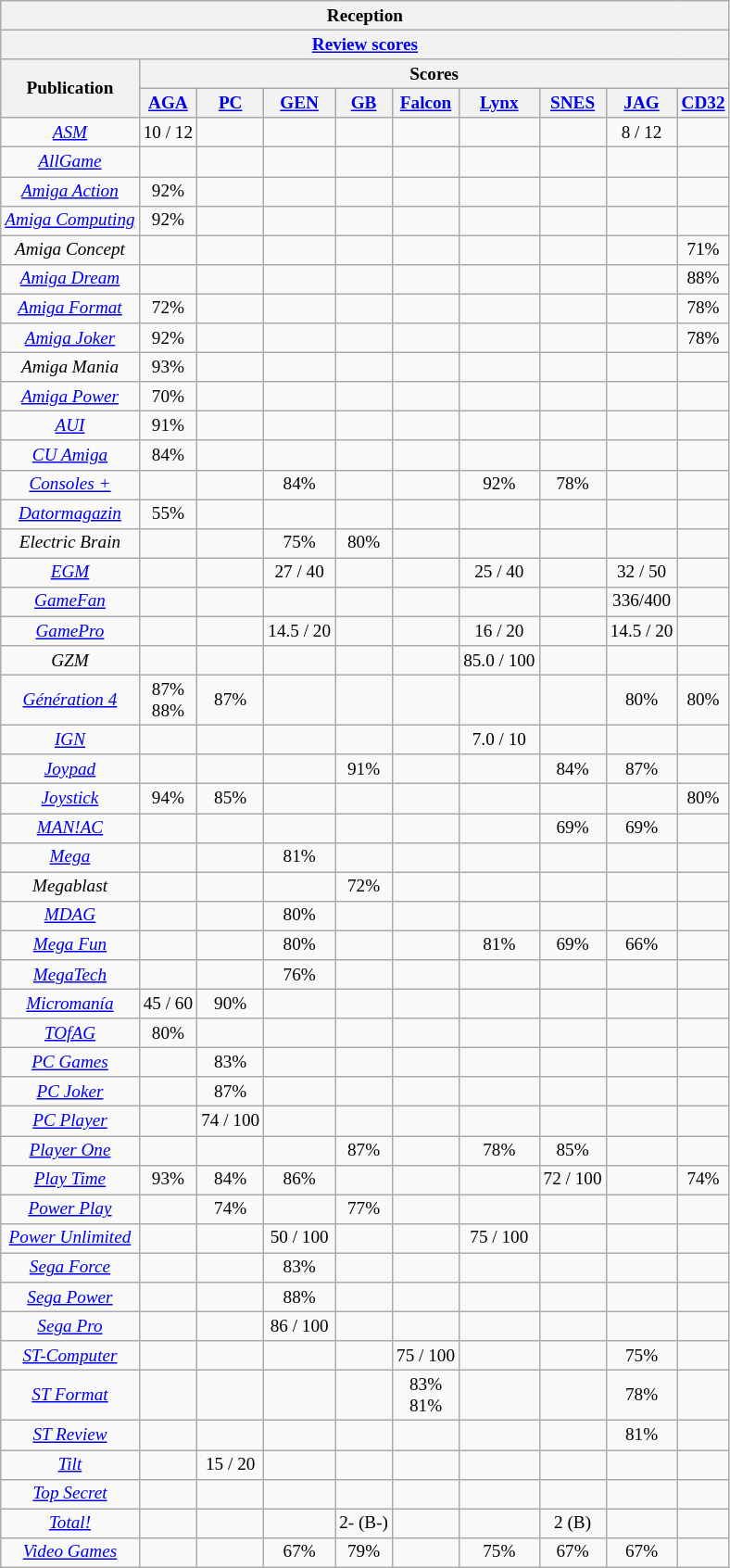<table class="wikitable collapsible" style="float:right; font-size:80%; text-align:center; margin:1em; margin-top:0; padding:0;" cellpadding="0">
<tr>
<th colspan=10 style="font-size: 100%">Reception</th>
</tr>
<tr>
<th colspan=10><a href='#'>Review scores</a></th>
</tr>
<tr>
<th rowspan=2>Publication</th>
<th colspan=10>Scores</th>
</tr>
<tr>
<th><a href='#'>AGA</a></th>
<th><a href='#'>PC</a></th>
<th><a href='#'>GEN</a></th>
<th><a href='#'>GB</a></th>
<th><a href='#'>Falcon</a></th>
<th><a href='#'>Lynx</a></th>
<th><a href='#'>SNES</a></th>
<th><a href='#'>JAG</a></th>
<th><a href='#'>CD32</a></th>
</tr>
<tr>
<td><em><a href='#'>ASM</a></em></td>
<td>10 / 12</td>
<td></td>
<td></td>
<td></td>
<td></td>
<td></td>
<td></td>
<td>8 / 12</td>
<td></td>
</tr>
<tr>
<td><em><a href='#'>AllGame</a></em></td>
<td></td>
<td></td>
<td></td>
<td></td>
<td></td>
<td></td>
<td></td>
<td></td>
<td></td>
</tr>
<tr>
<td><em><a href='#'>Amiga Action</a></em></td>
<td>92%</td>
<td></td>
<td></td>
<td></td>
<td></td>
<td></td>
<td></td>
<td></td>
<td></td>
</tr>
<tr>
<td><em><a href='#'>Amiga Computing</a></em></td>
<td>92%</td>
<td></td>
<td></td>
<td></td>
<td></td>
<td></td>
<td></td>
<td></td>
<td></td>
</tr>
<tr>
<td><em>Amiga Concept</em></td>
<td></td>
<td></td>
<td></td>
<td></td>
<td></td>
<td></td>
<td></td>
<td></td>
<td>71%</td>
</tr>
<tr>
<td><em><a href='#'>Amiga Dream</a></em></td>
<td></td>
<td></td>
<td></td>
<td></td>
<td></td>
<td></td>
<td></td>
<td></td>
<td>88%</td>
</tr>
<tr>
<td><em><a href='#'>Amiga Format</a></em></td>
<td>72%</td>
<td></td>
<td></td>
<td></td>
<td></td>
<td></td>
<td></td>
<td></td>
<td>78%</td>
</tr>
<tr>
<td><em><a href='#'>Amiga Joker</a></em></td>
<td>92%</td>
<td></td>
<td></td>
<td></td>
<td></td>
<td></td>
<td></td>
<td></td>
<td>78%</td>
</tr>
<tr>
<td><em>Amiga Mania</em></td>
<td>93%</td>
<td></td>
<td></td>
<td></td>
<td></td>
<td></td>
<td></td>
<td></td>
<td></td>
</tr>
<tr>
<td><em><a href='#'>Amiga Power</a></em></td>
<td>70%</td>
<td></td>
<td></td>
<td></td>
<td></td>
<td></td>
<td></td>
<td></td>
<td></td>
</tr>
<tr>
<td><em><a href='#'>AUI</a></em></td>
<td>91%</td>
<td></td>
<td></td>
<td></td>
<td></td>
<td></td>
<td></td>
<td></td>
<td></td>
</tr>
<tr>
<td><em><a href='#'>CU Amiga</a></em></td>
<td>84%</td>
<td></td>
<td></td>
<td></td>
<td></td>
<td></td>
<td></td>
<td></td>
<td></td>
</tr>
<tr>
<td><em><a href='#'>Consoles +</a></em></td>
<td></td>
<td></td>
<td>84%</td>
<td></td>
<td></td>
<td>92%</td>
<td>78%</td>
<td></td>
<td></td>
</tr>
<tr>
<td><em><a href='#'>Datormagazin</a></em></td>
<td>55%</td>
<td></td>
<td></td>
<td></td>
<td></td>
<td></td>
<td></td>
<td></td>
<td></td>
</tr>
<tr>
<td><em>Electric Brain</em></td>
<td></td>
<td></td>
<td>75%</td>
<td>80%</td>
<td></td>
<td></td>
<td></td>
<td></td>
<td></td>
</tr>
<tr>
<td><em><a href='#'>EGM</a></em></td>
<td></td>
<td></td>
<td>27 / 40</td>
<td></td>
<td></td>
<td>25 / 40</td>
<td></td>
<td>32 / 50</td>
<td></td>
</tr>
<tr>
<td><em><a href='#'>GameFan</a></em></td>
<td></td>
<td></td>
<td></td>
<td></td>
<td></td>
<td></td>
<td></td>
<td>336/400</td>
<td></td>
</tr>
<tr>
<td><em><a href='#'>GamePro</a></em></td>
<td></td>
<td></td>
<td>14.5 / 20</td>
<td></td>
<td></td>
<td>16 / 20</td>
<td></td>
<td>14.5 / 20</td>
<td></td>
</tr>
<tr>
<td><em>GZM</em></td>
<td></td>
<td></td>
<td></td>
<td></td>
<td></td>
<td>85.0 / 100</td>
<td></td>
<td></td>
<td></td>
</tr>
<tr>
<td><em><a href='#'>Génération 4</a></em></td>
<td>87%<br>88%</td>
<td>87%</td>
<td></td>
<td></td>
<td></td>
<td></td>
<td></td>
<td>80%</td>
<td>80%</td>
</tr>
<tr>
<td><em><a href='#'>IGN</a></em></td>
<td></td>
<td></td>
<td></td>
<td></td>
<td></td>
<td>7.0 / 10</td>
<td></td>
<td></td>
<td></td>
</tr>
<tr>
<td><em><a href='#'>Joypad</a></em></td>
<td></td>
<td></td>
<td></td>
<td>91%</td>
<td></td>
<td></td>
<td>84%</td>
<td>87%</td>
<td></td>
</tr>
<tr>
<td><em><a href='#'>Joystick</a></em></td>
<td>94%</td>
<td>85%</td>
<td></td>
<td></td>
<td></td>
<td></td>
<td></td>
<td></td>
<td>80%</td>
</tr>
<tr>
<td><em><a href='#'>MAN!AC</a></em></td>
<td></td>
<td></td>
<td></td>
<td></td>
<td></td>
<td></td>
<td>69%</td>
<td>69%</td>
<td></td>
</tr>
<tr>
<td><em><a href='#'>Mega</a></em></td>
<td></td>
<td></td>
<td>81%</td>
<td></td>
<td></td>
<td></td>
<td></td>
<td></td>
<td></td>
</tr>
<tr>
<td><em>Megablast</em></td>
<td></td>
<td></td>
<td></td>
<td>72%</td>
<td></td>
<td></td>
<td></td>
<td></td>
<td></td>
</tr>
<tr>
<td><em><a href='#'>MDAG</a></em></td>
<td></td>
<td></td>
<td>80%</td>
<td></td>
<td></td>
<td></td>
<td></td>
<td></td>
<td></td>
</tr>
<tr>
<td><em><a href='#'>Mega Fun</a></em></td>
<td></td>
<td></td>
<td>80%</td>
<td></td>
<td></td>
<td>81%</td>
<td>69%</td>
<td>66%</td>
<td></td>
</tr>
<tr>
<td><em><a href='#'>MegaTech</a></em></td>
<td></td>
<td></td>
<td>76%</td>
<td></td>
<td></td>
<td></td>
<td></td>
<td></td>
<td></td>
</tr>
<tr>
<td><em><a href='#'>Micromanía</a></em></td>
<td>45 / 60</td>
<td>90%</td>
<td></td>
<td></td>
<td></td>
<td></td>
<td></td>
<td></td>
<td></td>
</tr>
<tr>
<td><em><a href='#'>TOfAG</a></em></td>
<td>80%</td>
<td></td>
<td></td>
<td></td>
<td></td>
<td></td>
<td></td>
<td></td>
<td></td>
</tr>
<tr>
<td><em><a href='#'>PC Games</a></em></td>
<td></td>
<td>83%</td>
<td></td>
<td></td>
<td></td>
<td></td>
<td></td>
<td></td>
<td></td>
</tr>
<tr>
<td><em><a href='#'>PC Joker</a></em></td>
<td></td>
<td>87%</td>
<td></td>
<td></td>
<td></td>
<td></td>
<td></td>
<td></td>
<td></td>
</tr>
<tr>
<td><em><a href='#'>PC Player</a></em></td>
<td></td>
<td>74 / 100</td>
<td></td>
<td></td>
<td></td>
<td></td>
<td></td>
<td></td>
<td></td>
</tr>
<tr>
<td><em><a href='#'>Player One</a></em></td>
<td></td>
<td></td>
<td></td>
<td>87%</td>
<td></td>
<td>78%</td>
<td>85%</td>
<td></td>
<td></td>
</tr>
<tr>
<td><em><a href='#'>Play Time</a></em></td>
<td>93%</td>
<td>84%</td>
<td>86%</td>
<td></td>
<td></td>
<td></td>
<td>72 / 100</td>
<td></td>
<td>74%</td>
</tr>
<tr>
<td><em><a href='#'>Power Play</a></em></td>
<td></td>
<td>74%</td>
<td></td>
<td>77%</td>
<td></td>
<td></td>
<td></td>
<td></td>
<td></td>
</tr>
<tr>
<td><em><a href='#'>Power Unlimited</a></em></td>
<td></td>
<td></td>
<td>50 / 100</td>
<td></td>
<td></td>
<td>75 / 100</td>
<td></td>
<td></td>
<td></td>
</tr>
<tr>
<td><em><a href='#'>Sega Force</a></em></td>
<td></td>
<td></td>
<td>83%</td>
<td></td>
<td></td>
<td></td>
<td></td>
<td></td>
<td></td>
</tr>
<tr>
<td><em><a href='#'>Sega Power</a></em></td>
<td></td>
<td></td>
<td>88%</td>
<td></td>
<td></td>
<td></td>
<td></td>
<td></td>
<td></td>
</tr>
<tr>
<td><em><a href='#'>Sega Pro</a></em></td>
<td></td>
<td></td>
<td>86 / 100</td>
<td></td>
<td></td>
<td></td>
<td></td>
<td></td>
<td></td>
</tr>
<tr>
<td><em><a href='#'>ST-Computer</a></em></td>
<td></td>
<td></td>
<td></td>
<td></td>
<td>75 / 100</td>
<td></td>
<td></td>
<td>75%</td>
<td></td>
</tr>
<tr>
<td><em><a href='#'>ST Format</a></em></td>
<td></td>
<td></td>
<td></td>
<td></td>
<td>83%<br>81%</td>
<td></td>
<td></td>
<td>78%</td>
<td></td>
</tr>
<tr>
<td><em><a href='#'>ST Review</a></em></td>
<td></td>
<td></td>
<td></td>
<td></td>
<td></td>
<td></td>
<td></td>
<td>81%</td>
<td></td>
</tr>
<tr>
<td><em><a href='#'>Tilt</a></em></td>
<td></td>
<td>15 / 20</td>
<td></td>
<td></td>
<td></td>
<td></td>
<td></td>
<td></td>
<td></td>
</tr>
<tr>
<td><em><a href='#'>Top Secret</a></em></td>
<td></td>
<td></td>
<td></td>
<td></td>
<td></td>
<td></td>
<td></td>
<td></td>
<td></td>
</tr>
<tr>
<td><em><a href='#'>Total!</a></em></td>
<td></td>
<td></td>
<td></td>
<td>2- (B-)</td>
<td></td>
<td></td>
<td>2 (B)</td>
<td></td>
<td></td>
</tr>
<tr>
<td><em><a href='#'>Video Games</a></em></td>
<td></td>
<td></td>
<td>67%</td>
<td>79%</td>
<td></td>
<td>75%</td>
<td>67%</td>
<td>67%</td>
<td></td>
</tr>
</table>
